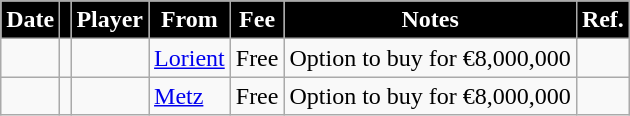<table class="wikitable plainrowheaders">
<tr>
<th style="background:black; color:white; text-align:center;"><strong>Date</strong></th>
<th style="background:black; color:white; text-align:center;"><strong></strong></th>
<th style="background:black; color:white; text-align:center;"><strong>Player</strong></th>
<th style="background:black; color:white; text-align:center;"><strong>From</strong></th>
<th style="background:black; color:white; text-align:center;"><strong>Fee</strong></th>
<th style="background:black; color:white; text-align:center;"><strong>Notes</strong></th>
<th style="background:black; color:white; text-align:center;"><strong>Ref.</strong></th>
</tr>
<tr>
<td></td>
<td></td>
<td></td>
<td> <a href='#'>Lorient</a></td>
<td>Free</td>
<td>Option to buy for €8,000,000</td>
<td></td>
</tr>
<tr>
<td></td>
<td></td>
<td></td>
<td> <a href='#'>Metz</a></td>
<td>Free</td>
<td>Option to buy for €8,000,000</td>
<td></td>
</tr>
</table>
